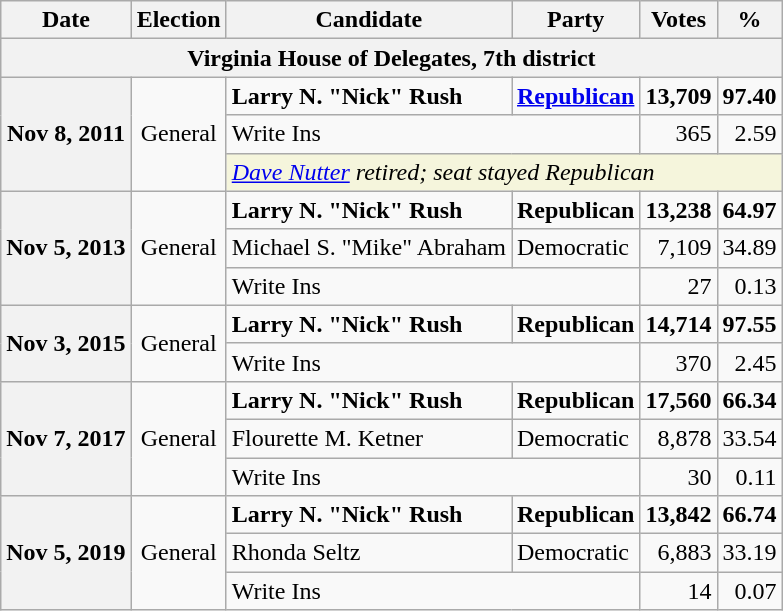<table class="wikitable">
<tr>
<th>Date</th>
<th>Election</th>
<th>Candidate</th>
<th>Party</th>
<th>Votes</th>
<th>%</th>
</tr>
<tr>
<th colspan="6">Virginia House of Delegates, 7th district</th>
</tr>
<tr>
<th rowspan="3">Nov 8, 2011</th>
<td rowspan="3" align="center">General</td>
<td><strong>Larry N. "Nick" Rush</strong></td>
<td><strong><a href='#'>Republican</a></strong></td>
<td align="right"><strong>13,709</strong></td>
<td align="right"><strong>97.40</strong></td>
</tr>
<tr>
<td colspan="2">Write Ins</td>
<td align="right">365</td>
<td align="right">2.59</td>
</tr>
<tr>
<td colspan="4" style="background:Beige"><em><a href='#'>Dave Nutter</a> retired; seat stayed Republican</em></td>
</tr>
<tr>
<th rowspan="3">Nov 5, 2013</th>
<td rowspan="3" align="center">General</td>
<td><strong>Larry N. "Nick" Rush</strong></td>
<td><strong>Republican</strong></td>
<td align="right"><strong>13,238</strong></td>
<td align="right"><strong>64.97</strong></td>
</tr>
<tr>
<td>Michael S. "Mike" Abraham</td>
<td>Democratic</td>
<td align="right">7,109</td>
<td align="right">34.89</td>
</tr>
<tr>
<td colspan="2">Write Ins</td>
<td align="right">27</td>
<td align="right">0.13</td>
</tr>
<tr>
<th rowspan="2">Nov 3, 2015</th>
<td rowspan="2" align="center">General</td>
<td><strong>Larry N. "Nick" Rush</strong></td>
<td><strong>Republican</strong></td>
<td align="right"><strong>14,714</strong></td>
<td align="right"><strong>97.55</strong></td>
</tr>
<tr>
<td colspan="2">Write Ins</td>
<td align="right">370</td>
<td align="right">2.45</td>
</tr>
<tr>
<th rowspan="3">Nov 7, 2017</th>
<td rowspan="3" align="center">General</td>
<td><strong>Larry N. "Nick" Rush</strong></td>
<td><strong>Republican</strong></td>
<td align="right"><strong>17,560</strong></td>
<td align="right"><strong>66.34</strong></td>
</tr>
<tr>
<td>Flourette M. Ketner</td>
<td>Democratic</td>
<td align="right">8,878</td>
<td align="right">33.54</td>
</tr>
<tr>
<td colspan="2">Write Ins</td>
<td align="right">30</td>
<td align="right">0.11</td>
</tr>
<tr>
<th rowspan="3">Nov 5, 2019</th>
<td rowspan="3" align="center">General</td>
<td><strong>Larry N. "Nick" Rush</strong></td>
<td><strong>Republican</strong></td>
<td align="right"><strong>13,842</strong></td>
<td align="right"><strong>66.74</strong></td>
</tr>
<tr>
<td>Rhonda Seltz</td>
<td>Democratic</td>
<td align="right">6,883</td>
<td align="right">33.19</td>
</tr>
<tr>
<td colspan="2">Write Ins</td>
<td align="right">14</td>
<td align="right">0.07</td>
</tr>
</table>
